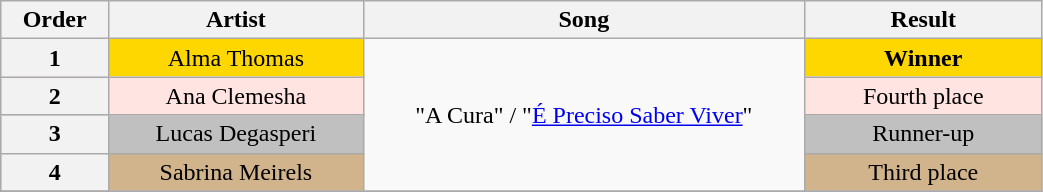<table class="wikitable" style="text-align:center; width:55%;">
<tr>
<th scope="col" width="05%">Order</th>
<th scope="col" width="15%">Artist</th>
<th scope="col" width="26%">Song</th>
<th scope="col" width="14%">Result</th>
</tr>
<tr>
<th>1</th>
<td bgcolor=FFD700>Alma Thomas</td>
<td rowspan=4>"A Cura" / "<a href='#'>É Preciso Saber Viver</a>"</td>
<td bgcolor=FFD700><strong>Winner</strong></td>
</tr>
<tr bgcolor=FFE4E1>
<th>2</th>
<td>Ana Clemesha</td>
<td>Fourth place</td>
</tr>
<tr bgcolor=C0C0C0>
<th>3</th>
<td>Lucas Degasperi</td>
<td>Runner-up</td>
</tr>
<tr bgcolor=D2B48C>
<th>4</th>
<td>Sabrina Meirels</td>
<td>Third place</td>
</tr>
<tr>
</tr>
</table>
